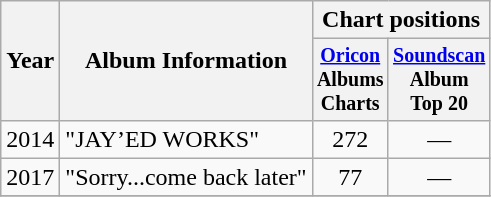<table class="wikitable">
<tr>
<th rowspan="2">Year</th>
<th rowspan="2">Album Information</th>
<th colspan="2">Chart positions</th>
</tr>
<tr style="font-size:smaller;">
<th width="35"><a href='#'>Oricon</a> Albums Charts</th>
<th width="35"><a href='#'>Soundscan</a> Album Top 20</th>
</tr>
<tr>
<td align="center" rowspan="1">2014</td>
<td>"JAY’ED WORKS"<br></td>
<td align="center">272</td>
<td align="center">—</td>
</tr>
<tr>
<td align="center" rowspan="1">2017</td>
<td>"Sorry...come back later"<br></td>
<td align="center">77</td>
<td align="center">—</td>
</tr>
<tr>
</tr>
</table>
